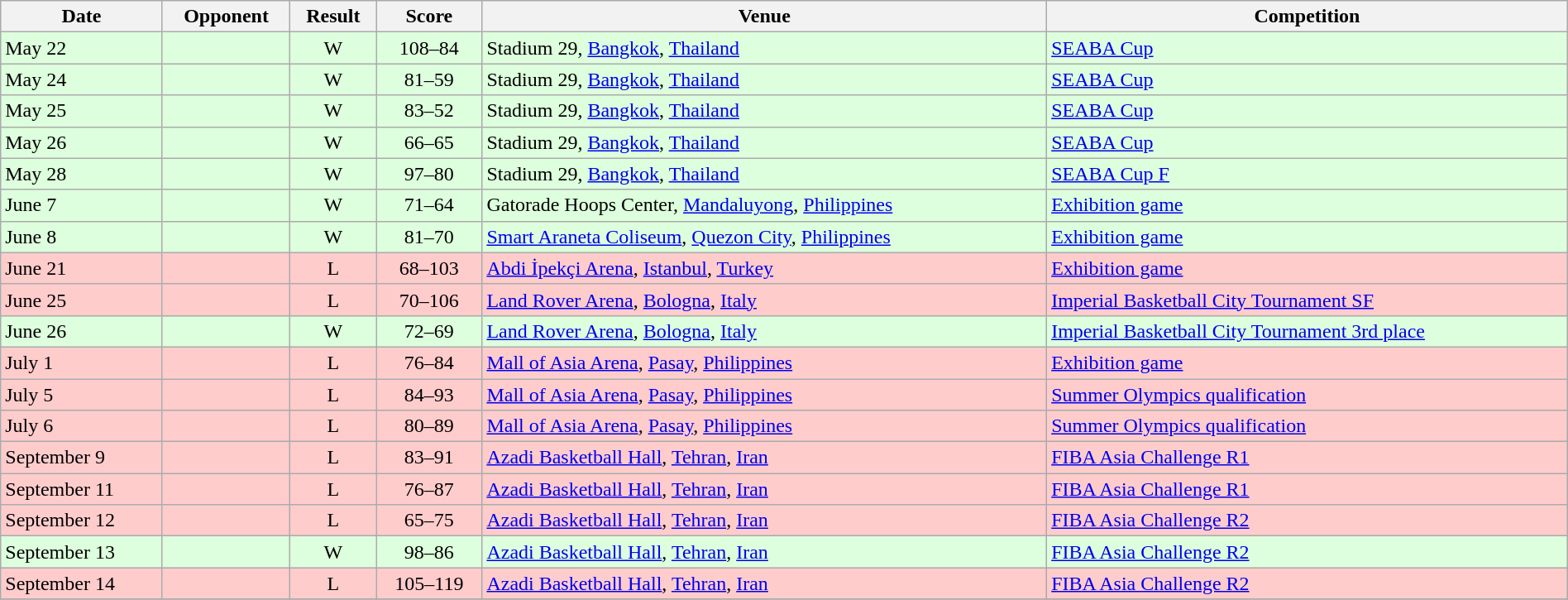<table width=100% class="wikitable">
<tr>
<th>Date</th>
<th>Opponent</th>
<th>Result</th>
<th>Score</th>
<th>Venue</th>
<th>Competition</th>
</tr>
<tr style="background:#dfd;">
<td>May 22</td>
<td></td>
<td align=center>W</td>
<td align=center>108–84</td>
<td> Stadium 29, <a href='#'>Bangkok</a>, <a href='#'>Thailand</a></td>
<td><a href='#'>SEABA Cup</a></td>
</tr>
<tr style="background:#dfd;">
<td>May 24</td>
<td></td>
<td align=center>W</td>
<td align=center>81–59</td>
<td> Stadium 29, <a href='#'>Bangkok</a>, <a href='#'>Thailand</a></td>
<td><a href='#'>SEABA Cup</a></td>
</tr>
<tr style="background:#dfd;">
<td>May 25</td>
<td></td>
<td align=center>W</td>
<td align=center>83–52</td>
<td> Stadium 29, <a href='#'>Bangkok</a>, <a href='#'>Thailand</a></td>
<td><a href='#'>SEABA Cup</a></td>
</tr>
<tr style="background:#dfd;">
<td>May 26</td>
<td></td>
<td align=center>W</td>
<td align=center>66–65</td>
<td> Stadium 29, <a href='#'>Bangkok</a>, <a href='#'>Thailand</a></td>
<td><a href='#'>SEABA Cup</a></td>
</tr>
<tr style="background:#dfd;">
<td>May 28</td>
<td></td>
<td align=center>W</td>
<td align=center>97–80</td>
<td> Stadium 29, <a href='#'>Bangkok</a>, <a href='#'>Thailand</a></td>
<td><a href='#'>SEABA Cup F</a></td>
</tr>
<tr style="background:#dfd;">
<td>June 7</td>
<td></td>
<td align=center>W</td>
<td align=center>71–64</td>
<td> Gatorade Hoops Center, <a href='#'>Mandaluyong</a>, <a href='#'>Philippines</a></td>
<td><a href='#'>Exhibition game</a></td>
</tr>
<tr style="background:#dfd;">
<td>June 8</td>
<td></td>
<td align=center>W</td>
<td align=center>81–70</td>
<td> <a href='#'>Smart Araneta Coliseum</a>, <a href='#'>Quezon City</a>, <a href='#'>Philippines</a></td>
<td><a href='#'>Exhibition game</a></td>
</tr>
<tr style="background:#fcc;">
<td>June 21</td>
<td></td>
<td align=center>L</td>
<td align=center>68–103</td>
<td> <a href='#'>Abdi İpekçi Arena</a>, <a href='#'>Istanbul</a>, <a href='#'>Turkey</a></td>
<td><a href='#'>Exhibition game</a></td>
</tr>
<tr style="background:#fcc;">
<td>June 25</td>
<td></td>
<td align=center>L</td>
<td align=center>70–106</td>
<td> <a href='#'>Land Rover Arena</a>, <a href='#'>Bologna</a>, <a href='#'>Italy</a></td>
<td><a href='#'>Imperial Basketball City Tournament SF</a></td>
</tr>
<tr style="background:#dfd;">
<td>June 26</td>
<td></td>
<td align=center>W</td>
<td align=center>72–69</td>
<td> <a href='#'>Land Rover Arena</a>, <a href='#'>Bologna</a>, <a href='#'>Italy</a></td>
<td><a href='#'>Imperial Basketball City Tournament 3rd place</a></td>
</tr>
<tr style="background:#fcc;">
<td>July 1</td>
<td></td>
<td align=center>L</td>
<td align=center>76–84</td>
<td> <a href='#'>Mall of Asia Arena</a>, <a href='#'>Pasay</a>, <a href='#'>Philippines</a></td>
<td><a href='#'>Exhibition game</a></td>
</tr>
<tr style="background:#fcc;">
<td>July 5</td>
<td></td>
<td align=center>L</td>
<td align=center>84–93</td>
<td> <a href='#'>Mall of Asia Arena</a>, <a href='#'>Pasay</a>, <a href='#'>Philippines</a></td>
<td><a href='#'>Summer Olympics qualification</a></td>
</tr>
<tr style="background:#fcc;">
<td>July 6</td>
<td></td>
<td align=center>L</td>
<td align=center>80–89</td>
<td> <a href='#'>Mall of Asia Arena</a>, <a href='#'>Pasay</a>, <a href='#'>Philippines</a></td>
<td><a href='#'>Summer Olympics qualification</a></td>
</tr>
<tr style="background:#fcc;">
<td>September 9</td>
<td></td>
<td align=center>L</td>
<td align=center>83–91</td>
<td> <a href='#'>Azadi Basketball Hall</a>, <a href='#'>Tehran</a>, <a href='#'>Iran</a></td>
<td><a href='#'>FIBA Asia Challenge R1</a></td>
</tr>
<tr style="background:#fcc;">
<td>September 11</td>
<td></td>
<td align=center>L</td>
<td align=center>76–87</td>
<td> <a href='#'>Azadi Basketball Hall</a>, <a href='#'>Tehran</a>, <a href='#'>Iran</a></td>
<td><a href='#'>FIBA Asia Challenge R1</a></td>
</tr>
<tr style="background:#fcc;">
<td>September 12</td>
<td></td>
<td align=center>L</td>
<td align=center>65–75</td>
<td> <a href='#'>Azadi Basketball Hall</a>, <a href='#'>Tehran</a>, <a href='#'>Iran</a></td>
<td><a href='#'>FIBA Asia Challenge R2</a></td>
</tr>
<tr style="background:#dfd;">
<td>September 13</td>
<td></td>
<td align=center>W</td>
<td align=center>98–86</td>
<td> <a href='#'>Azadi Basketball Hall</a>, <a href='#'>Tehran</a>, <a href='#'>Iran</a></td>
<td><a href='#'>FIBA Asia Challenge R2</a></td>
</tr>
<tr style="background:#fcc;">
<td>September 14</td>
<td></td>
<td align=center>L</td>
<td align=center>105–119</td>
<td> <a href='#'>Azadi Basketball Hall</a>, <a href='#'>Tehran</a>, <a href='#'>Iran</a></td>
<td><a href='#'>FIBA Asia Challenge R2</a></td>
</tr>
<tr>
</tr>
</table>
